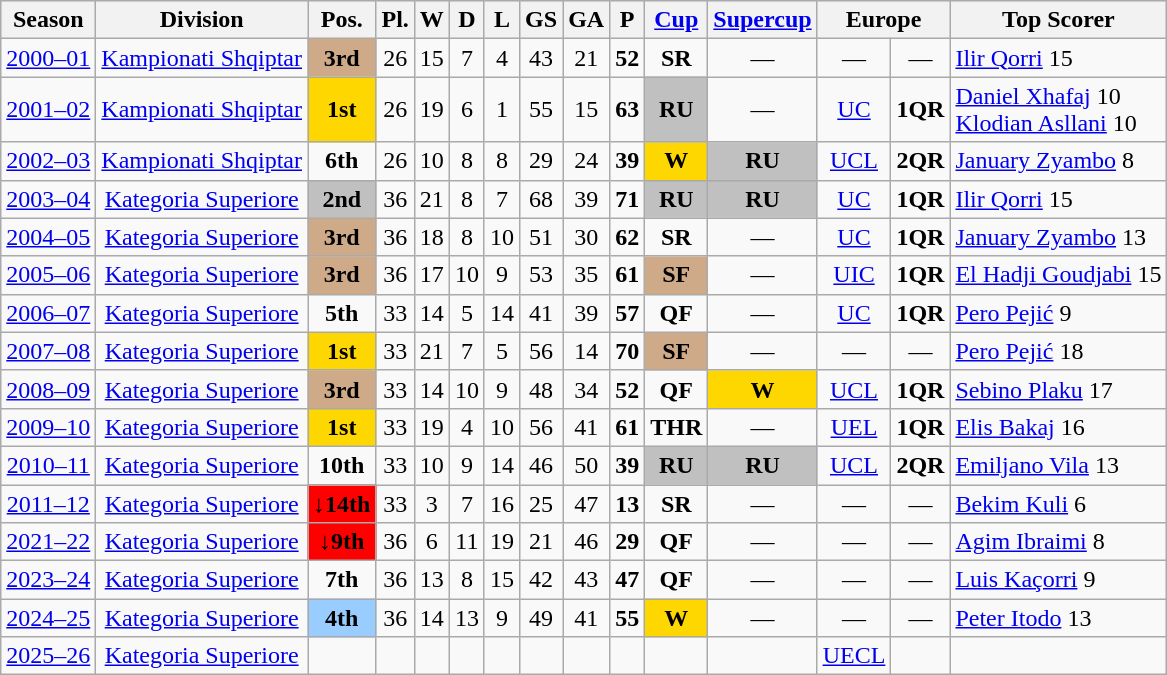<table class="wikitable mw-collapsible mw-collapsed">
<tr style="background:#efefef;">
<th>Season</th>
<th>Division</th>
<th>Pos.</th>
<th>Pl.</th>
<th>W</th>
<th>D</th>
<th>L</th>
<th>GS</th>
<th>GA</th>
<th>P</th>
<th><a href='#'>Cup</a></th>
<th><a href='#'>Supercup</a></th>
<th colspan=2>Europe</th>
<th>Top Scorer</th>
</tr>
<tr>
<td align=center><a href='#'>2000–01</a></td>
<td align=center><a href='#'>Kampionati Shqiptar</a></td>
<td style="text-align:center;" bgcolor=CFAA88><strong>3rd</strong></td>
<td align=center>26</td>
<td align=center>15</td>
<td align=center>7</td>
<td align=center>4</td>
<td align=center>43</td>
<td align=center>21</td>
<td align=center><strong>52</strong></td>
<td align=center><strong>SR</strong></td>
<td align=center>—</td>
<td align=center>—</td>
<td align=center>—</td>
<td> <a href='#'>Ilir Qorri</a> 15</td>
</tr>
<tr>
<td align=center><a href='#'>2001–02</a></td>
<td align=center><a href='#'>Kampionati Shqiptar</a></td>
<td style="text-align:center; background:gold;"><strong>1st</strong></td>
<td align=center>26</td>
<td align=center>19</td>
<td align=center>6</td>
<td align=center>1</td>
<td align=center>55</td>
<td align=center>15</td>
<td align=center><strong>63</strong></td>
<td style="text-align:center; background:silver;"><strong>RU</strong></td>
<td align=center>—</td>
<td align=center><a href='#'>UC</a></td>
<td align=center><strong>1QR</strong></td>
<td> <a href='#'>Daniel Xhafaj</a> 10<br> <a href='#'>Klodian Asllani</a> 10</td>
</tr>
<tr>
<td align=center><a href='#'>2002–03</a></td>
<td align=center><a href='#'>Kampionati Shqiptar</a></td>
<td align=center><strong>6th</strong></td>
<td align=center>26</td>
<td align=center>10</td>
<td align=center>8</td>
<td align=center>8</td>
<td align=center>29</td>
<td align=center>24</td>
<td align=center><strong>39</strong></td>
<td style="text-align:center; background:gold;"><strong>W</strong></td>
<td style="text-align:center; background:silver;"><strong>RU</strong></td>
<td align=center><a href='#'>UCL</a></td>
<td align=center><strong>2QR</strong></td>
<td align=left> <a href='#'>January Zyambo</a> 8</td>
</tr>
<tr>
<td align=center><a href='#'>2003–04</a></td>
<td align=center><a href='#'>Kategoria Superiore</a></td>
<td style="text-align:center; background:silver;"><strong>2nd</strong></td>
<td align=center>36</td>
<td align=center>21</td>
<td align=center>8</td>
<td align=center>7</td>
<td align=center>68</td>
<td align=center>39</td>
<td align=center><strong>71</strong></td>
<td style="text-align:center; background:silver;"><strong>RU</strong></td>
<td style="text-align:center; background:silver;"><strong>RU</strong></td>
<td align=center><a href='#'>UC</a></td>
<td align=center><strong>1QR</strong></td>
<td> <a href='#'>Ilir Qorri</a> 15</td>
</tr>
<tr>
<td align=center><a href='#'>2004–05</a></td>
<td align=center><a href='#'>Kategoria Superiore</a></td>
<td style="text-align:center;" bgcolor=CFAA88><strong>3rd</strong></td>
<td align=center>36</td>
<td align=center>18</td>
<td align=center>8</td>
<td align=center>10</td>
<td align=center>51</td>
<td align=center>30</td>
<td align=center><strong>62</strong></td>
<td align=center><strong>SR</strong></td>
<td align=center>—</td>
<td align=center><a href='#'>UC</a></td>
<td align=center><strong>1QR</strong></td>
<td align=left> <a href='#'>January Zyambo</a> 13</td>
</tr>
<tr>
<td align=center><a href='#'>2005–06</a></td>
<td align=center><a href='#'>Kategoria Superiore</a></td>
<td style="text-align:center;" bgcolor=CFAA88><strong>3rd</strong></td>
<td align=center>36</td>
<td align=center>17</td>
<td align=center>10</td>
<td align=center>9</td>
<td align=center>53</td>
<td align=center>35</td>
<td align=center><strong>61</strong></td>
<td style="text-align:center;" bgcolor=CFAA88><strong>SF</strong></td>
<td align=center>—</td>
<td align=center><a href='#'>UIC</a></td>
<td align=center><strong>1QR</strong></td>
<td align=center> <a href='#'>El Hadji Goudjabi</a> 15</td>
</tr>
<tr>
<td align=center><a href='#'>2006–07</a></td>
<td align=center><a href='#'>Kategoria Superiore</a></td>
<td align=center><strong>5th</strong></td>
<td align=center>33</td>
<td align=center>14</td>
<td align=center>5</td>
<td align=center>14</td>
<td align=center>41</td>
<td align=center>39</td>
<td align=center><strong>57</strong></td>
<td align=center><strong>QF</strong></td>
<td align=center>—</td>
<td align=center><a href='#'>UC</a></td>
<td align=center><strong>1QR</strong></td>
<td align="left"> <a href='#'>Pero Pejić</a> 9</td>
</tr>
<tr>
<td align=center><a href='#'>2007–08</a></td>
<td align=center><a href='#'>Kategoria Superiore</a></td>
<td style="text-align:center; background:gold;"><strong>1st</strong></td>
<td align=center>33</td>
<td align=center>21</td>
<td align=center>7</td>
<td align=center>5</td>
<td align=center>56</td>
<td align=center>14</td>
<td align=center><strong>70</strong></td>
<td style="text-align:center;" bgcolor=CFAA88><strong>SF</strong></td>
<td align=center>—</td>
<td align=center>—</td>
<td align=center>—</td>
<td align="left"> <a href='#'>Pero Pejić</a> 18</td>
</tr>
<tr>
<td align=center><a href='#'>2008–09</a></td>
<td align=center><a href='#'>Kategoria Superiore</a></td>
<td style="text-align:center;" bgcolor=CFAA88><strong>3rd</strong></td>
<td align=center>33</td>
<td align=center>14</td>
<td align=center>10</td>
<td align=center>9</td>
<td align=center>48</td>
<td align=center>34</td>
<td align=center><strong>52</strong></td>
<td align=center><strong>QF</strong></td>
<td style="text-align:center; background:gold;"><strong>W</strong></td>
<td align=center><a href='#'>UCL</a></td>
<td align=center><strong>1QR</strong></td>
<td align="left"> <a href='#'>Sebino Plaku</a> 17</td>
</tr>
<tr>
<td align=center><a href='#'>2009–10</a></td>
<td align=center><a href='#'>Kategoria Superiore</a></td>
<td style="text-align:center; background:gold;"><strong>1st</strong></td>
<td align=center>33</td>
<td align=center>19</td>
<td align=center>4</td>
<td align=center>10</td>
<td align=center>56</td>
<td align=center>41</td>
<td align=center><strong>61</strong></td>
<td align=center><strong>THR</strong></td>
<td align=center>—</td>
<td align=center><a href='#'>UEL</a></td>
<td align=center><strong>1QR</strong></td>
<td align="left"> <a href='#'>Elis Bakaj</a> 16</td>
</tr>
<tr>
<td align=center><a href='#'>2010–11</a></td>
<td align=center><a href='#'>Kategoria Superiore</a></td>
<td align=center><strong>10th</strong></td>
<td align=center>33</td>
<td align=center>10</td>
<td align=center>9</td>
<td align=center>14</td>
<td align=center>46</td>
<td align=center>50</td>
<td align=center><strong>39</strong></td>
<td style="text-align:center; background:silver;"><strong>RU</strong></td>
<td style="text-align:center; background:silver;"><strong>RU</strong></td>
<td align=center><a href='#'>UCL</a></td>
<td align=center><strong>2QR</strong></td>
<td align="left"> <a href='#'>Emiljano Vila</a> 13</td>
</tr>
<tr>
<td align=center><a href='#'>2011–12</a></td>
<td align=center><a href='#'>Kategoria Superiore</a></td>
<td style="text-align:center; background:red;"><strong>↓14th</strong></td>
<td align=center>33</td>
<td align=center>3</td>
<td align=center>7</td>
<td align=center>16</td>
<td align=center>25</td>
<td align=center>47</td>
<td align=center><strong>13</strong></td>
<td align=center><strong>SR</strong></td>
<td align=center>—</td>
<td align=center>—</td>
<td align=center>—</td>
<td align="left"> <a href='#'>Bekim Kuli</a> 6</td>
</tr>
<tr>
<td align=center><a href='#'>2021–22</a></td>
<td align=center><a href='#'>Kategoria Superiore</a></td>
<td style="text-align:center; background:red;"><strong>↓9th</strong></td>
<td align=center>36</td>
<td align=center>6</td>
<td align=center>11</td>
<td align=center>19</td>
<td align=center>21</td>
<td align=center>46</td>
<td align=center><strong>29</strong></td>
<td align=center><strong>QF</strong></td>
<td align=center>—</td>
<td align=center>—</td>
<td align=center>—</td>
<td align="left"> <a href='#'>Agim Ibraimi</a> 8</td>
</tr>
<tr>
<td align=center><a href='#'>2023–24</a></td>
<td align=center><a href='#'>Kategoria Superiore</a></td>
<td align=center><strong>7th</strong></td>
<td align=center>36</td>
<td align=center>13</td>
<td align=center>8</td>
<td align=center>15</td>
<td align=center>42</td>
<td align=center>43</td>
<td align=center><strong>47</strong></td>
<td align=center><strong>QF</strong></td>
<td align=center>—</td>
<td align=center>—</td>
<td align=center>—</td>
<td> <a href='#'>Luis Kaçorri</a> 9</td>
</tr>
<tr>
<td align=center><a href='#'>2024–25</a></td>
<td align=center><a href='#'>Kategoria Superiore</a></td>
<td style="text-align:center;" bgcolor=#9acdff><strong>4th</strong></td>
<td align=center>36</td>
<td align=center>14</td>
<td align=center>13</td>
<td align=center>9</td>
<td align=center>49</td>
<td align=center>41</td>
<td align=center><strong>55</strong></td>
<td style="text-align:center; background:gold;"><strong>W</strong></td>
<td align=center>—</td>
<td align=center>—</td>
<td align=center>—</td>
<td> <a href='#'>Peter Itodo</a> 13</td>
</tr>
<tr>
<td align=center><a href='#'>2025–26</a></td>
<td align=center><a href='#'>Kategoria Superiore</a></td>
<td align=center></td>
<td align=center></td>
<td align=center></td>
<td align=center></td>
<td align=center></td>
<td align=center></td>
<td align=center></td>
<td align=center></td>
<td align=center></td>
<td align=center></td>
<td align=center><a href='#'>UECL</a></td>
<td align=center></td>
<td></td>
</tr>
</table>
